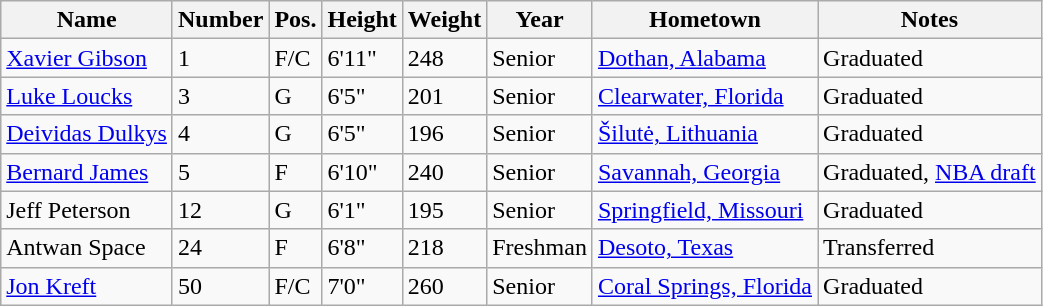<table class="wikitable sortable" border="1">
<tr>
<th>Name</th>
<th>Number</th>
<th>Pos.</th>
<th>Height</th>
<th>Weight</th>
<th>Year</th>
<th>Hometown</th>
<th class="unsortable">Notes</th>
</tr>
<tr>
<td><a href='#'>Xavier Gibson</a></td>
<td>1</td>
<td>F/C</td>
<td>6'11"</td>
<td>248</td>
<td>Senior</td>
<td><a href='#'>Dothan, Alabama</a></td>
<td>Graduated</td>
</tr>
<tr>
<td><a href='#'>Luke Loucks</a></td>
<td>3</td>
<td>G</td>
<td>6'5"</td>
<td>201</td>
<td>Senior</td>
<td><a href='#'>Clearwater, Florida</a></td>
<td>Graduated</td>
</tr>
<tr>
<td><a href='#'>Deividas Dulkys</a></td>
<td>4</td>
<td>G</td>
<td>6'5"</td>
<td>196</td>
<td>Senior</td>
<td><a href='#'>Šilutė, Lithuania</a></td>
<td>Graduated</td>
</tr>
<tr>
<td><a href='#'>Bernard James</a></td>
<td>5</td>
<td>F</td>
<td>6'10"</td>
<td>240</td>
<td>Senior</td>
<td><a href='#'>Savannah, Georgia</a></td>
<td>Graduated, <a href='#'>NBA draft</a></td>
</tr>
<tr>
<td>Jeff Peterson</td>
<td>12</td>
<td>G</td>
<td>6'1"</td>
<td>195</td>
<td>Senior</td>
<td><a href='#'>Springfield, Missouri</a></td>
<td>Graduated</td>
</tr>
<tr>
<td>Antwan Space</td>
<td>24</td>
<td>F</td>
<td>6'8"</td>
<td>218</td>
<td>Freshman</td>
<td><a href='#'>Desoto, Texas</a></td>
<td>Transferred</td>
</tr>
<tr>
<td><a href='#'>Jon Kreft</a></td>
<td>50</td>
<td>F/C</td>
<td>7'0"</td>
<td>260</td>
<td>Senior</td>
<td><a href='#'>Coral Springs, Florida</a></td>
<td>Graduated</td>
</tr>
</table>
